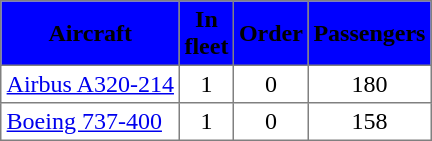<table class="toccolours" border="1" cellpadding="3" style="border-collapse:collapse; margin:1em auto;">
<tr style="background:blue;">
<th>Aircraft</th>
<th style="width:25px;">In fleet</th>
<th>Order</th>
<th>Passengers</th>
</tr>
<tr>
<td><a href='#'>Airbus A320-214</a></td>
<td align=center>1</td>
<td align=center>0</td>
<td align=center>180</td>
</tr>
<tr>
<td><a href='#'>Boeing 737-400</a></td>
<td align=center>1</td>
<td align=center>0</td>
<td align=center>158</td>
</tr>
</table>
